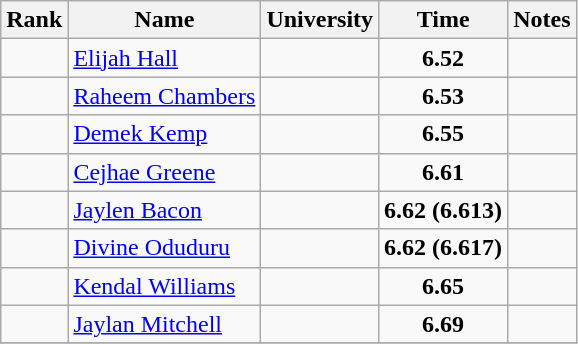<table class="wikitable sortable" style="text-align:center">
<tr>
<th>Rank</th>
<th>Name</th>
<th>University</th>
<th>Time</th>
<th>Notes</th>
</tr>
<tr>
<td></td>
<td align=left><a href='#'>Elijah Hall</a></td>
<td></td>
<td><strong>6.52</strong></td>
<td></td>
</tr>
<tr>
<td></td>
<td align=left><a href='#'>Raheem Chambers</a></td>
<td></td>
<td><strong>6.53</strong></td>
<td></td>
</tr>
<tr>
<td></td>
<td align=left><a href='#'>Demek Kemp</a></td>
<td></td>
<td><strong>6.55</strong></td>
<td></td>
</tr>
<tr>
<td></td>
<td align=left><a href='#'>Cejhae Greene</a></td>
<td></td>
<td><strong>6.61</strong></td>
<td></td>
</tr>
<tr>
<td></td>
<td align=left><a href='#'>Jaylen Bacon</a></td>
<td></td>
<td><strong>6.62  (6.613)</strong></td>
<td></td>
</tr>
<tr>
<td></td>
<td align=left><a href='#'>Divine Oduduru</a></td>
<td></td>
<td><strong>6.62  (6.617)</strong></td>
<td></td>
</tr>
<tr>
<td></td>
<td align=left><a href='#'>Kendal Williams</a></td>
<td></td>
<td><strong>6.65</strong></td>
<td></td>
</tr>
<tr>
<td></td>
<td align=left><a href='#'>Jaylan Mitchell</a></td>
<td></td>
<td><strong>6.69</strong></td>
<td></td>
</tr>
<tr>
</tr>
</table>
